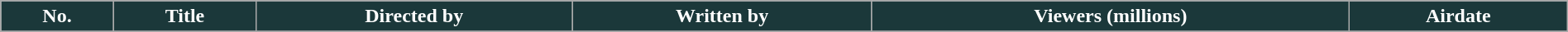<table class="wikitable plainrowheaders" style="width:100%;">
<tr>
<th style="background:#1B383A; color:#fff;">No.</th>
<th style="background:#1B383A; color:#fff;">Title</th>
<th style="background:#1B383A; color:#fff;">Directed by</th>
<th style="background:#1B383A; color:#fff;">Written by</th>
<th style="background:#1B383A; color:#fff;">Viewers (millions)</th>
<th style="background:#1B383A; color:#fff;">Airdate</th>
</tr>
<tr>
</tr>
</table>
